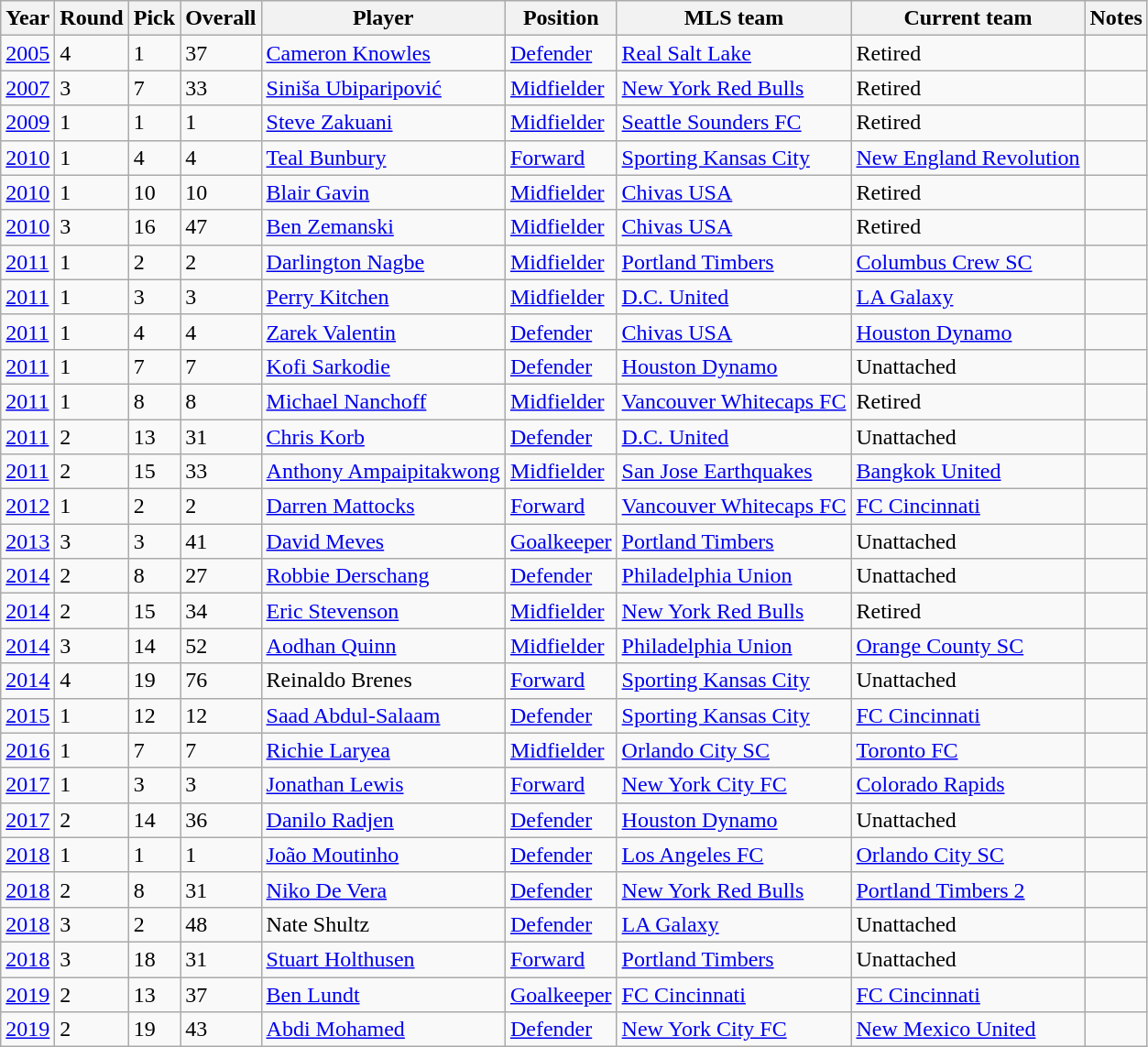<table class="wikitable sortable">
<tr>
<th>Year</th>
<th>Round</th>
<th>Pick</th>
<th>Overall</th>
<th>Player</th>
<th>Position</th>
<th>MLS team</th>
<th>Current team</th>
<th>Notes</th>
</tr>
<tr>
<td><a href='#'>2005</a></td>
<td>4</td>
<td>1</td>
<td>37</td>
<td> <a href='#'>Cameron Knowles</a></td>
<td><a href='#'>Defender</a></td>
<td><a href='#'>Real Salt Lake</a></td>
<td>Retired</td>
<td></td>
</tr>
<tr>
<td><a href='#'>2007</a></td>
<td>3</td>
<td>7</td>
<td>33</td>
<td> <a href='#'>Siniša Ubiparipović</a></td>
<td><a href='#'>Midfielder</a></td>
<td><a href='#'>New York Red Bulls</a></td>
<td>Retired</td>
<td></td>
</tr>
<tr>
<td><a href='#'>2009</a></td>
<td>1</td>
<td>1</td>
<td>1</td>
<td> <a href='#'>Steve Zakuani</a></td>
<td><a href='#'>Midfielder</a></td>
<td><a href='#'>Seattle Sounders FC</a></td>
<td>Retired</td>
<td></td>
</tr>
<tr>
<td><a href='#'>2010</a></td>
<td>1</td>
<td>4</td>
<td>4</td>
<td> <a href='#'>Teal Bunbury</a></td>
<td><a href='#'>Forward</a></td>
<td><a href='#'>Sporting Kansas City</a></td>
<td><a href='#'>New England Revolution</a></td>
<td></td>
</tr>
<tr>
<td><a href='#'>2010</a></td>
<td>1</td>
<td>10</td>
<td>10</td>
<td> <a href='#'>Blair Gavin</a></td>
<td><a href='#'>Midfielder</a></td>
<td><a href='#'>Chivas USA</a></td>
<td>Retired</td>
<td></td>
</tr>
<tr>
<td><a href='#'>2010</a></td>
<td>3</td>
<td>16</td>
<td>47</td>
<td> <a href='#'>Ben Zemanski</a></td>
<td><a href='#'>Midfielder</a></td>
<td><a href='#'>Chivas USA</a></td>
<td>Retired</td>
<td></td>
</tr>
<tr>
<td><a href='#'>2011</a></td>
<td>1</td>
<td>2</td>
<td>2</td>
<td> <a href='#'>Darlington Nagbe</a></td>
<td><a href='#'>Midfielder</a></td>
<td><a href='#'>Portland Timbers</a></td>
<td><a href='#'>Columbus Crew SC</a></td>
<td></td>
</tr>
<tr>
<td><a href='#'>2011</a></td>
<td>1</td>
<td>3</td>
<td>3</td>
<td> <a href='#'>Perry Kitchen</a></td>
<td><a href='#'>Midfielder</a></td>
<td><a href='#'>D.C. United</a></td>
<td><a href='#'>LA Galaxy</a></td>
<td></td>
</tr>
<tr>
<td><a href='#'>2011</a></td>
<td>1</td>
<td>4</td>
<td>4</td>
<td> <a href='#'>Zarek Valentin</a></td>
<td><a href='#'>Defender</a></td>
<td><a href='#'>Chivas USA</a></td>
<td><a href='#'>Houston Dynamo</a></td>
<td></td>
</tr>
<tr>
<td><a href='#'>2011</a></td>
<td>1</td>
<td>7</td>
<td>7</td>
<td> <a href='#'>Kofi Sarkodie</a></td>
<td><a href='#'>Defender</a></td>
<td><a href='#'>Houston Dynamo</a></td>
<td>Unattached</td>
<td></td>
</tr>
<tr>
<td><a href='#'>2011</a></td>
<td>1</td>
<td>8</td>
<td>8</td>
<td> <a href='#'>Michael Nanchoff</a></td>
<td><a href='#'>Midfielder</a></td>
<td><a href='#'>Vancouver Whitecaps FC</a></td>
<td>Retired</td>
<td></td>
</tr>
<tr>
<td><a href='#'>2011</a></td>
<td>2</td>
<td>13</td>
<td>31</td>
<td> <a href='#'>Chris Korb</a></td>
<td><a href='#'>Defender</a></td>
<td><a href='#'>D.C. United</a></td>
<td>Unattached</td>
<td></td>
</tr>
<tr>
<td><a href='#'>2011</a></td>
<td>2</td>
<td>15</td>
<td>33</td>
<td> <a href='#'>Anthony Ampaipitakwong</a></td>
<td><a href='#'>Midfielder</a></td>
<td><a href='#'>San Jose Earthquakes</a></td>
<td> <a href='#'>Bangkok United</a></td>
<td></td>
</tr>
<tr>
<td><a href='#'>2012</a></td>
<td>1</td>
<td>2</td>
<td>2</td>
<td> <a href='#'>Darren Mattocks</a></td>
<td><a href='#'>Forward</a></td>
<td><a href='#'>Vancouver Whitecaps FC</a></td>
<td><a href='#'>FC Cincinnati</a></td>
<td></td>
</tr>
<tr>
<td><a href='#'>2013</a></td>
<td>3</td>
<td>3</td>
<td>41</td>
<td> <a href='#'>David Meves</a></td>
<td><a href='#'>Goalkeeper</a></td>
<td><a href='#'>Portland Timbers</a></td>
<td>Unattached</td>
<td></td>
</tr>
<tr>
<td><a href='#'>2014</a></td>
<td>2</td>
<td>8</td>
<td>27</td>
<td> <a href='#'>Robbie Derschang</a></td>
<td><a href='#'>Defender</a></td>
<td><a href='#'>Philadelphia Union</a></td>
<td>Unattached</td>
<td></td>
</tr>
<tr>
<td><a href='#'>2014</a></td>
<td>2</td>
<td>15</td>
<td>34</td>
<td> <a href='#'>Eric Stevenson</a></td>
<td><a href='#'>Midfielder</a></td>
<td><a href='#'>New York Red Bulls</a></td>
<td>Retired</td>
<td></td>
</tr>
<tr>
<td><a href='#'>2014</a></td>
<td>3</td>
<td>14</td>
<td>52</td>
<td> <a href='#'>Aodhan Quinn</a></td>
<td><a href='#'>Midfielder</a></td>
<td><a href='#'>Philadelphia Union</a></td>
<td><a href='#'>Orange County SC</a></td>
<td></td>
</tr>
<tr>
<td><a href='#'>2014</a></td>
<td>4</td>
<td>19</td>
<td>76</td>
<td> Reinaldo Brenes</td>
<td><a href='#'>Forward</a></td>
<td><a href='#'>Sporting Kansas City</a></td>
<td>Unattached</td>
<td></td>
</tr>
<tr>
<td><a href='#'>2015</a></td>
<td>1</td>
<td>12</td>
<td>12</td>
<td> <a href='#'>Saad Abdul-Salaam</a></td>
<td><a href='#'>Defender</a></td>
<td><a href='#'>Sporting Kansas City</a></td>
<td><a href='#'>FC Cincinnati</a></td>
<td></td>
</tr>
<tr>
<td><a href='#'>2016</a></td>
<td>1</td>
<td>7</td>
<td>7</td>
<td> <a href='#'>Richie Laryea</a></td>
<td><a href='#'>Midfielder</a></td>
<td><a href='#'>Orlando City SC</a></td>
<td> <a href='#'>Toronto FC</a></td>
<td></td>
</tr>
<tr>
<td><a href='#'>2017</a></td>
<td>1</td>
<td>3</td>
<td>3</td>
<td> <a href='#'>Jonathan Lewis</a></td>
<td><a href='#'>Forward</a></td>
<td><a href='#'>New York City FC</a></td>
<td><a href='#'>Colorado Rapids</a></td>
<td></td>
</tr>
<tr>
<td><a href='#'>2017</a></td>
<td>2</td>
<td>14</td>
<td>36</td>
<td> <a href='#'>Danilo Radjen</a></td>
<td><a href='#'>Defender</a></td>
<td><a href='#'>Houston Dynamo</a></td>
<td>Unattached</td>
<td></td>
</tr>
<tr>
<td><a href='#'>2018</a></td>
<td>1</td>
<td>1</td>
<td>1</td>
<td> <a href='#'>João Moutinho</a></td>
<td><a href='#'>Defender</a></td>
<td><a href='#'>Los Angeles FC</a></td>
<td><a href='#'>Orlando City SC</a></td>
<td></td>
</tr>
<tr>
<td><a href='#'>2018</a></td>
<td>2</td>
<td>8</td>
<td>31</td>
<td> <a href='#'>Niko De Vera</a></td>
<td><a href='#'>Defender</a></td>
<td><a href='#'>New York Red Bulls</a></td>
<td><a href='#'>Portland Timbers 2</a></td>
<td></td>
</tr>
<tr>
<td><a href='#'>2018</a></td>
<td>3</td>
<td>2</td>
<td>48</td>
<td> Nate Shultz</td>
<td><a href='#'>Defender</a></td>
<td><a href='#'>LA Galaxy</a></td>
<td>Unattached</td>
<td></td>
</tr>
<tr>
<td><a href='#'>2018</a></td>
<td>3</td>
<td>18</td>
<td>31</td>
<td> <a href='#'>Stuart Holthusen</a></td>
<td><a href='#'>Forward</a></td>
<td><a href='#'>Portland Timbers</a></td>
<td>Unattached</td>
<td></td>
</tr>
<tr>
<td><a href='#'>2019</a></td>
<td>2</td>
<td>13</td>
<td>37</td>
<td> <a href='#'>Ben Lundt</a></td>
<td><a href='#'>Goalkeeper</a></td>
<td><a href='#'>FC Cincinnati</a></td>
<td><a href='#'>FC Cincinnati</a></td>
<td></td>
</tr>
<tr>
<td><a href='#'>2019</a></td>
<td>2</td>
<td>19</td>
<td>43</td>
<td> <a href='#'>Abdi Mohamed</a></td>
<td><a href='#'>Defender</a></td>
<td><a href='#'>New York City FC</a></td>
<td><a href='#'>New Mexico United</a></td>
<td></td>
</tr>
</table>
